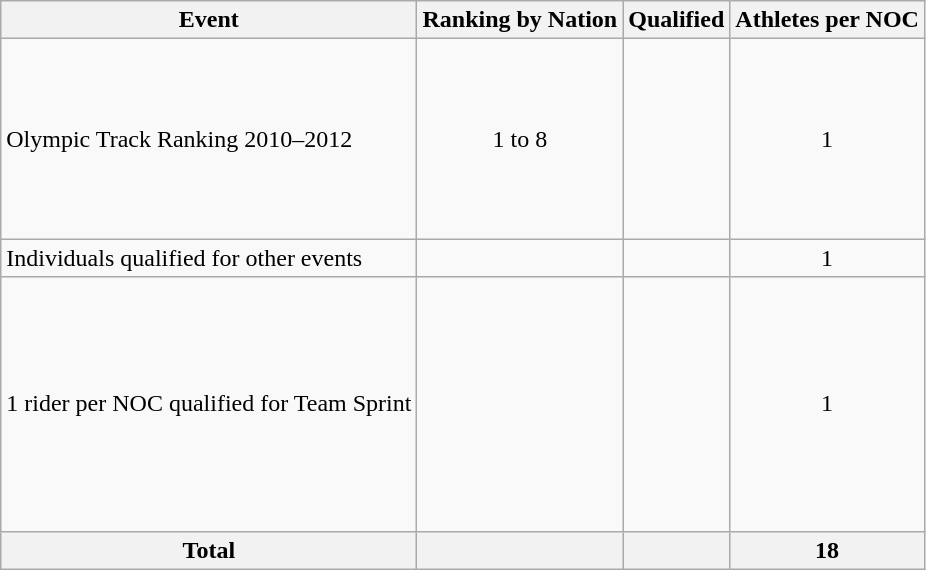<table class="wikitable">
<tr>
<th>Event</th>
<th>Ranking by Nation</th>
<th>Qualified</th>
<th>Athletes per NOC</th>
</tr>
<tr>
<td>Olympic Track Ranking 2010–2012</td>
<td style="text-align:center;">1 to 8</td>
<td> <br> <br><br> <br> <br> <br><br></td>
<td style="text-align:center;">1</td>
</tr>
<tr>
<td>Individuals qualified for other events</td>
<td></td>
<td></td>
<td style="text-align:center;">1</td>
</tr>
<tr>
<td>1 rider per NOC qualified for Team Sprint</td>
<td></td>
<td> <br> <br><br> <br> <br> <br><br> <br> <br></td>
<td style="text-align:center;">1</td>
</tr>
<tr>
<th>Total</th>
<th></th>
<th></th>
<th>18</th>
</tr>
</table>
